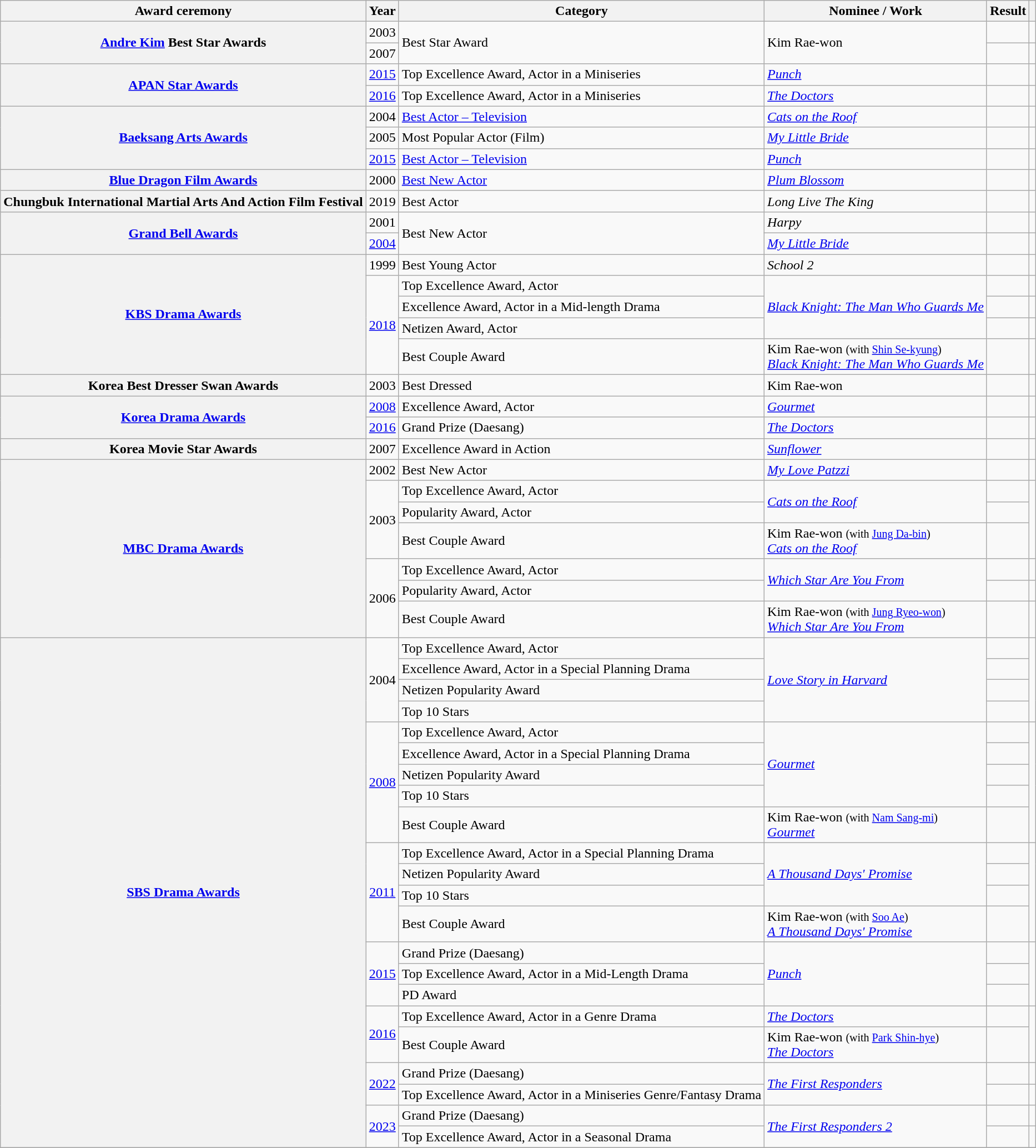<table class="wikitable plainrowheaders sortable">
<tr>
<th scope="col">Award ceremony</th>
<th scope="col">Year</th>
<th scope="col">Category</th>
<th scope="col">Nominee / Work</th>
<th scope="col">Result</th>
<th scope="col" class="unsortable"></th>
</tr>
<tr>
<th scope="row" rowspan="2"><a href='#'>Andre Kim</a> Best Star Awards</th>
<td style="text-align:center">2003</td>
<td rowspan="2">Best Star Award</td>
<td rowspan="2">Kim Rae-won</td>
<td></td>
<td></td>
</tr>
<tr>
<td style="text-align:center">2007</td>
<td></td>
<td></td>
</tr>
<tr>
<th scope="row"  rowspan="2"><a href='#'>APAN Star Awards</a></th>
<td style="text-align:center"><a href='#'>2015</a></td>
<td>Top Excellence Award, Actor in a Miniseries</td>
<td><em><a href='#'>Punch</a></em></td>
<td></td>
<td></td>
</tr>
<tr>
<td style="text-align:center"><a href='#'>2016</a></td>
<td>Top Excellence Award, Actor in a Miniseries</td>
<td><em><a href='#'>The Doctors</a></em></td>
<td></td>
<td></td>
</tr>
<tr>
<th scope="row"  rowspan="3"><a href='#'>Baeksang Arts Awards</a></th>
<td style="text-align:center">2004</td>
<td><a href='#'>Best Actor – Television</a></td>
<td><em><a href='#'>Cats on the Roof</a></em></td>
<td></td>
<td></td>
</tr>
<tr>
<td style="text-align:center">2005</td>
<td>Most Popular Actor (Film)</td>
<td><em><a href='#'>My Little Bride</a></em></td>
<td></td>
<td></td>
</tr>
<tr>
<td style="text-align:center"><a href='#'>2015</a></td>
<td><a href='#'>Best Actor – Television</a></td>
<td><em><a href='#'>Punch</a></em></td>
<td></td>
<td></td>
</tr>
<tr>
<th scope="row"  rowspan="1"><a href='#'>Blue Dragon Film Awards</a></th>
<td style="text-align:center">2000</td>
<td><a href='#'>Best New Actor</a></td>
<td><em><a href='#'>Plum Blossom</a></em></td>
<td></td>
<td></td>
</tr>
<tr>
<th scope="row">Chungbuk International Martial Arts And Action Film Festival</th>
<td style="text-align:center">2019</td>
<td>Best Actor</td>
<td><em>Long Live The King</em></td>
<td></td>
<td></td>
</tr>
<tr>
<th scope="row"  rowspan="2"><a href='#'>Grand Bell Awards</a></th>
<td style="text-align:center">2001</td>
<td rowspan="2">Best New Actor</td>
<td><em>Harpy</em></td>
<td></td>
<td></td>
</tr>
<tr>
<td style="text-align:center"><a href='#'>2004</a></td>
<td><em><a href='#'>My Little Bride</a></em></td>
<td></td>
<td></td>
</tr>
<tr>
<th scope="row"  rowspan="5"><a href='#'>KBS Drama Awards</a></th>
<td style="text-align:center">1999</td>
<td>Best Young Actor</td>
<td><em>School 2</em></td>
<td></td>
<td></td>
</tr>
<tr>
<td style="text-align:center" rowspan=4><a href='#'>2018</a></td>
<td>Top Excellence Award, Actor</td>
<td rowspan=3><em><a href='#'>Black Knight: The Man Who Guards Me</a></em></td>
<td></td>
<td></td>
</tr>
<tr>
<td>Excellence Award, Actor in a Mid-length Drama</td>
<td></td>
<td></td>
</tr>
<tr>
<td>Netizen Award, Actor</td>
<td></td>
<td></td>
</tr>
<tr>
<td>Best Couple Award</td>
<td>Kim Rae-won <small>(with <a href='#'>Shin Se-kyung</a>)</small><br><em><a href='#'>Black Knight: The Man Who Guards Me</a></em></td>
<td></td>
<td></td>
</tr>
<tr>
<th scope="row">Korea Best Dresser Swan Awards</th>
<td style="text-align:center">2003</td>
<td>Best Dressed</td>
<td>Kim Rae-won</td>
<td></td>
<td></td>
</tr>
<tr>
<th scope="row"  rowspan="2"><a href='#'>Korea Drama Awards</a></th>
<td style="text-align:center"><a href='#'>2008</a></td>
<td>Excellence Award, Actor</td>
<td rowspan=1><em><a href='#'>Gourmet</a></em></td>
<td></td>
<td></td>
</tr>
<tr>
<td style="text-align:center"><a href='#'>2016</a></td>
<td>Grand Prize (Daesang)</td>
<td rowspan=1><em><a href='#'>The Doctors</a></em></td>
<td></td>
<td></td>
</tr>
<tr>
<th scope="row">Korea Movie Star Awards</th>
<td style="text-align:center">2007</td>
<td>Excellence Award in Action</td>
<td><em><a href='#'>Sunflower</a></em></td>
<td></td>
<td></td>
</tr>
<tr>
<th scope="row"  rowspan="7"><a href='#'>MBC Drama Awards</a></th>
<td style="text-align:center">2002</td>
<td>Best New Actor</td>
<td><em><a href='#'>My Love Patzzi</a></em></td>
<td></td>
<td></td>
</tr>
<tr>
<td style="text-align:center" rowspan=3>2003</td>
<td>Top Excellence Award, Actor</td>
<td rowspan=2><em><a href='#'>Cats on the Roof</a></em></td>
<td></td>
<td rowspan=3></td>
</tr>
<tr>
<td>Popularity Award, Actor</td>
<td></td>
</tr>
<tr>
<td>Best Couple Award</td>
<td>Kim Rae-won <small>(with <a href='#'>Jung Da-bin</a>)</small><br><em><a href='#'>Cats on the Roof</a></em></td>
<td></td>
</tr>
<tr>
<td style="text-align:center" rowspan=3>2006</td>
<td>Top Excellence Award, Actor</td>
<td rowspan=2><em><a href='#'>Which Star Are You From</a></em></td>
<td></td>
<td></td>
</tr>
<tr>
<td>Popularity Award, Actor</td>
<td></td>
<td></td>
</tr>
<tr>
<td>Best Couple Award</td>
<td>Kim Rae-won <small>(with <a href='#'>Jung Ryeo-won</a>)</small><br><em><a href='#'>Which Star Are You From</a></em></td>
<td></td>
<td></td>
</tr>
<tr>
<th scope="row" rowspan=22><a href='#'>SBS Drama Awards</a></th>
<td style="text-align:center" rowspan="4">2004</td>
<td>Top Excellence Award, Actor</td>
<td rowspan=4><em><a href='#'>Love Story in Harvard</a></em></td>
<td></td>
<td rowspan=4></td>
</tr>
<tr>
<td>Excellence Award, Actor in a Special Planning Drama</td>
<td></td>
</tr>
<tr>
<td>Netizen Popularity Award</td>
<td></td>
</tr>
<tr>
<td>Top 10 Stars</td>
<td></td>
</tr>
<tr>
<td style="text-align:center" rowspan=5><a href='#'>2008</a></td>
<td>Top Excellence Award, Actor</td>
<td rowspan=4><em><a href='#'>Gourmet</a></em></td>
<td></td>
<td rowspan=5></td>
</tr>
<tr>
<td>Excellence Award, Actor in a Special Planning Drama</td>
<td></td>
</tr>
<tr>
<td>Netizen Popularity Award</td>
<td></td>
</tr>
<tr>
<td>Top 10 Stars</td>
<td></td>
</tr>
<tr>
<td>Best Couple Award</td>
<td>Kim Rae-won <small>(with <a href='#'>Nam Sang-mi</a>)</small><br><em><a href='#'>Gourmet</a></em></td>
<td></td>
</tr>
<tr>
<td style="text-align:center" rowspan=4><a href='#'>2011</a></td>
<td>Top Excellence Award, Actor in a Special Planning Drama</td>
<td rowspan=3><em><a href='#'>A Thousand Days' Promise</a></em></td>
<td></td>
<td rowspan=4></td>
</tr>
<tr>
<td>Netizen Popularity Award</td>
<td></td>
</tr>
<tr>
<td>Top 10 Stars</td>
<td></td>
</tr>
<tr>
<td>Best Couple Award</td>
<td>Kim Rae-won <small>(with <a href='#'>Soo Ae</a>)</small><br><em><a href='#'>A Thousand Days' Promise</a></em></td>
<td></td>
</tr>
<tr>
<td style="text-align:center" rowspan=3><a href='#'>2015</a></td>
<td>Grand Prize (Daesang)</td>
<td rowspan=3><em><a href='#'>Punch</a></em></td>
<td></td>
<td rowspan=3></td>
</tr>
<tr>
<td>Top Excellence Award, Actor in a Mid-Length Drama</td>
<td></td>
</tr>
<tr>
<td>PD Award</td>
<td></td>
</tr>
<tr>
<td rowspan=2 style="text-align:center"><a href='#'>2016</a></td>
<td>Top Excellence Award, Actor in a Genre Drama</td>
<td><em><a href='#'>The Doctors</a></em></td>
<td></td>
<td rowspan=2></td>
</tr>
<tr>
<td>Best Couple Award</td>
<td>Kim Rae-won <small>(with <a href='#'>Park Shin-hye</a>)</small><br><em><a href='#'>The Doctors</a></em></td>
<td></td>
</tr>
<tr>
<td style="text-align:center" rowspan="2"><a href='#'>2022</a></td>
<td>Grand Prize (Daesang)</td>
<td rowspan="2"><em><a href='#'>The First Responders</a></em></td>
<td></td>
<td></td>
</tr>
<tr>
<td>Top Excellence Award, Actor in a Miniseries Genre/Fantasy Drama</td>
<td></td>
<td></td>
</tr>
<tr>
<td style="text-align:center" rowspan="2"><a href='#'>2023</a></td>
<td>Grand Prize (Daesang)</td>
<td rowspan="2"><em><a href='#'>The First Responders 2</a></em></td>
<td></td>
<td></td>
</tr>
<tr>
<td>Top Excellence Award, Actor in a Seasonal Drama</td>
<td></td>
<td></td>
</tr>
<tr>
</tr>
</table>
